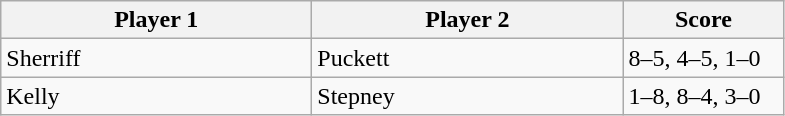<table class="wikitable" style="font-size: 100%">
<tr>
<th width=200>Player 1</th>
<th width=200>Player 2</th>
<th width=100>Score</th>
</tr>
<tr>
<td>Sherriff</td>
<td>Puckett</td>
<td>8–5, 4–5, 1–0</td>
</tr>
<tr>
<td>Kelly</td>
<td>Stepney</td>
<td>1–8, 8–4, 3–0</td>
</tr>
</table>
